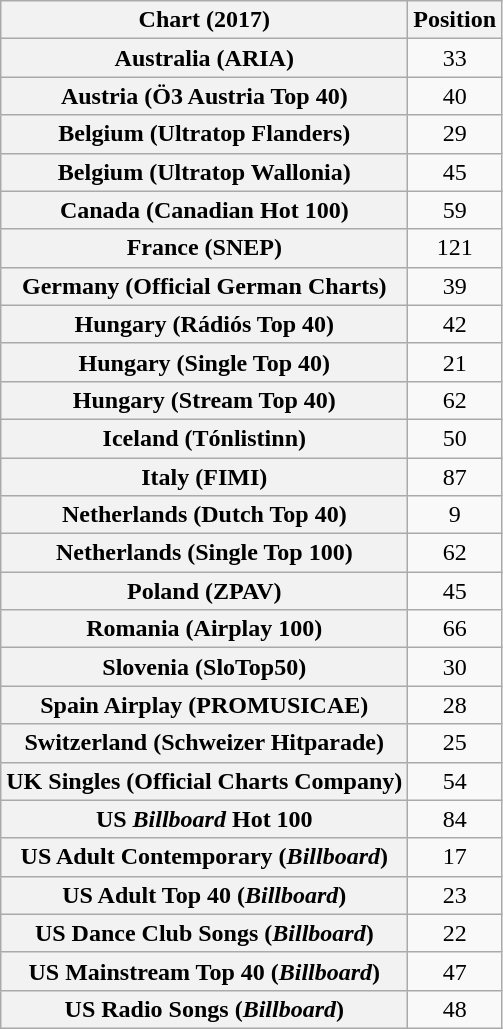<table class="wikitable sortable plainrowheaders" style="text-align:center">
<tr>
<th scope="col">Chart (2017)</th>
<th scope="col">Position</th>
</tr>
<tr>
<th scope="row">Australia (ARIA)</th>
<td>33</td>
</tr>
<tr>
<th scope="row">Austria (Ö3 Austria Top 40)</th>
<td>40</td>
</tr>
<tr>
<th scope="row">Belgium (Ultratop Flanders)</th>
<td>29</td>
</tr>
<tr>
<th scope="row">Belgium (Ultratop Wallonia)</th>
<td>45</td>
</tr>
<tr>
<th scope="row">Canada (Canadian Hot 100)</th>
<td>59</td>
</tr>
<tr>
<th scope="row">France (SNEP)</th>
<td>121</td>
</tr>
<tr>
<th scope="row">Germany (Official German Charts)</th>
<td>39</td>
</tr>
<tr>
<th scope="row">Hungary (Rádiós Top 40)</th>
<td>42</td>
</tr>
<tr>
<th scope="row">Hungary (Single Top 40)</th>
<td>21</td>
</tr>
<tr>
<th scope="row">Hungary (Stream Top 40)</th>
<td>62</td>
</tr>
<tr>
<th scope="row">Iceland (Tónlistinn)</th>
<td>50</td>
</tr>
<tr>
<th scope="row">Italy (FIMI)</th>
<td>87</td>
</tr>
<tr>
<th scope="row">Netherlands (Dutch Top 40)</th>
<td>9</td>
</tr>
<tr>
<th scope="row">Netherlands (Single Top 100)</th>
<td>62</td>
</tr>
<tr>
<th scope="row">Poland (ZPAV)</th>
<td>45</td>
</tr>
<tr>
<th scope="row">Romania (Airplay 100)</th>
<td>66</td>
</tr>
<tr>
<th scope="row">Slovenia (SloTop50)</th>
<td>30</td>
</tr>
<tr>
<th scope="row">Spain Airplay (PROMUSICAE)</th>
<td>28</td>
</tr>
<tr>
<th scope="row">Switzerland (Schweizer Hitparade)</th>
<td>25</td>
</tr>
<tr>
<th scope="row">UK Singles (Official Charts Company)</th>
<td>54</td>
</tr>
<tr>
<th scope="row">US <em>Billboard</em> Hot 100</th>
<td>84</td>
</tr>
<tr>
<th scope="row">US Adult Contemporary (<em>Billboard</em>)</th>
<td>17</td>
</tr>
<tr>
<th scope="row">US Adult Top 40 (<em>Billboard</em>)</th>
<td>23</td>
</tr>
<tr>
<th scope="row">US Dance Club Songs (<em>Billboard</em>)</th>
<td>22</td>
</tr>
<tr>
<th scope="row">US Mainstream Top 40 (<em>Billboard</em>)</th>
<td>47</td>
</tr>
<tr>
<th scope="row">US Radio Songs (<em>Billboard</em>)</th>
<td>48</td>
</tr>
</table>
